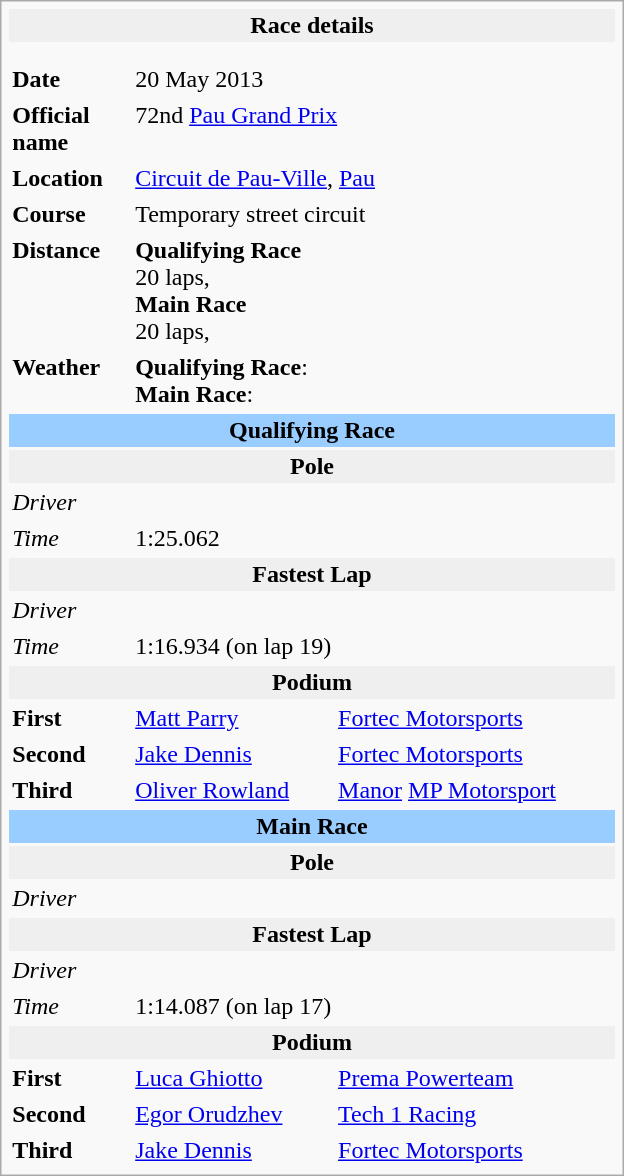<table class="infobox" align="right" cellpadding="2" style="float:right; width: 26em; ">
<tr>
<th colspan="3" bgcolor="#efefef">Race details</th>
</tr>
<tr>
<td colspan="3" style="text-align:center;"></td>
</tr>
<tr>
<td colspan="3" style="text-align:center;"></td>
</tr>
<tr>
<td style="width: 20%;"><strong>Date</strong></td>
<td>20 May 2013</td>
</tr>
<tr>
<td><strong>Official name</strong></td>
<td colspan=2>72nd <a href='#'>Pau Grand Prix</a></td>
</tr>
<tr>
<td><strong>Location</strong></td>
<td colspan=2><a href='#'>Circuit de Pau-Ville</a>, <a href='#'>Pau</a></td>
</tr>
<tr>
<td><strong>Course</strong></td>
<td colspan=2>Temporary street circuit<br></td>
</tr>
<tr>
<td><strong>Distance</strong></td>
<td colspan=2><strong>Qualifying Race</strong><br>20 laps, <br><strong>Main Race</strong><br>20 laps, </td>
</tr>
<tr>
<td><strong>Weather</strong></td>
<td colspan=2><strong>Qualifying Race</strong>:<br><strong>Main Race</strong>:</td>
</tr>
<tr>
<td colspan="3" style="text-align:center; background-color:#99ccff"><strong>Qualifying Race</strong></td>
</tr>
<tr>
<th colspan="3" bgcolor="#efefef">Pole</th>
</tr>
<tr>
<td><em>Driver</em></td>
<td></td>
<td></td>
</tr>
<tr>
<td><em>Time</em></td>
<td colspan=2>1:25.062</td>
</tr>
<tr>
<th colspan="3" bgcolor="#efefef">Fastest Lap</th>
</tr>
<tr>
<td><em>Driver</em></td>
<td></td>
<td></td>
</tr>
<tr>
<td><em>Time</em></td>
<td colspan=2>1:16.934 (on lap 19)</td>
</tr>
<tr>
<th colspan="3" bgcolor="#efefef">Podium</th>
</tr>
<tr>
<td><strong>First</strong></td>
<td> <a href='#'>Matt Parry</a></td>
<td><a href='#'>Fortec Motorsports</a></td>
</tr>
<tr>
<td><strong>Second</strong></td>
<td> <a href='#'>Jake Dennis</a></td>
<td><a href='#'>Fortec Motorsports</a></td>
</tr>
<tr>
<td><strong>Third</strong></td>
<td> <a href='#'>Oliver Rowland</a></td>
<td><a href='#'>Manor</a> <a href='#'>MP Motorsport</a></td>
</tr>
<tr>
<td colspan="3" style="text-align:center; background-color:#99ccff"><strong>Main Race</strong></td>
</tr>
<tr>
<th colspan="3" bgcolor="#efefef">Pole</th>
</tr>
<tr>
<td><em>Driver</em></td>
<td></td>
<td></td>
</tr>
<tr>
<th colspan="3" bgcolor="#efefef">Fastest Lap</th>
</tr>
<tr>
<td><em>Driver</em></td>
<td></td>
<td></td>
</tr>
<tr>
<td><em>Time</em></td>
<td colspan=2>1:14.087 (on lap 17)</td>
</tr>
<tr>
<th colspan="3" bgcolor="#efefef">Podium</th>
</tr>
<tr>
<td><strong>First</strong></td>
<td> <a href='#'>Luca Ghiotto</a></td>
<td><a href='#'>Prema Powerteam</a></td>
</tr>
<tr>
<td><strong>Second</strong></td>
<td> <a href='#'>Egor Orudzhev</a></td>
<td><a href='#'>Tech 1 Racing</a></td>
</tr>
<tr>
<td><strong>Third</strong></td>
<td> <a href='#'>Jake Dennis</a></td>
<td><a href='#'>Fortec Motorsports</a></td>
</tr>
</table>
